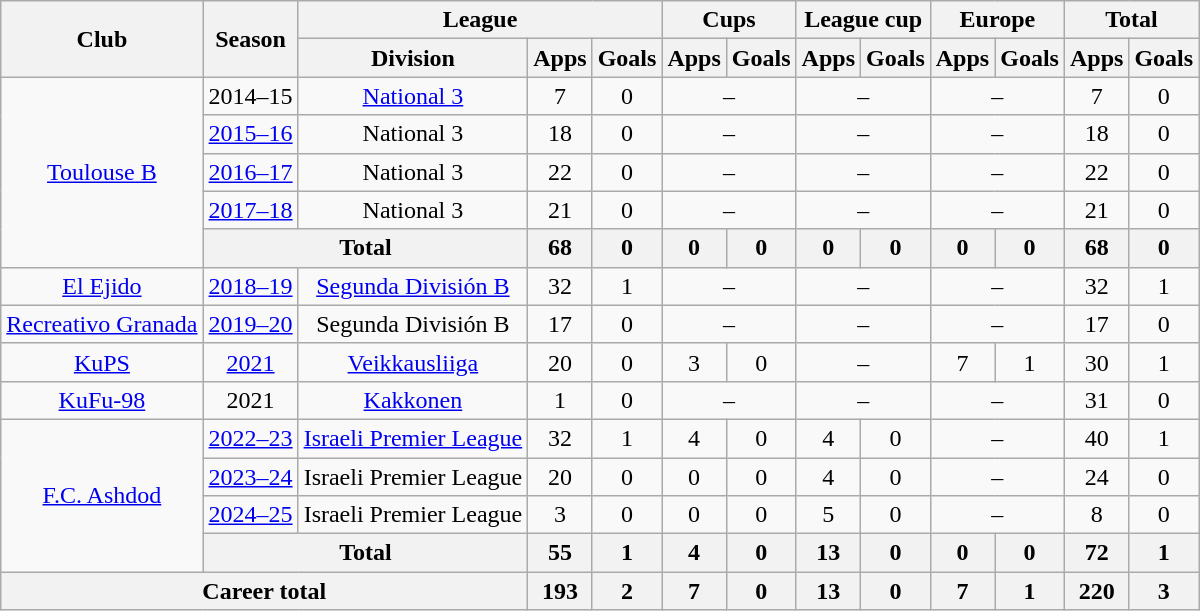<table class="wikitable" style="text-align:center">
<tr>
<th rowspan="2">Club</th>
<th rowspan="2">Season</th>
<th colspan="3">League</th>
<th colspan="2">Cups</th>
<th colspan="2">League cup</th>
<th colspan="2">Europe</th>
<th colspan="2">Total</th>
</tr>
<tr>
<th>Division</th>
<th>Apps</th>
<th>Goals</th>
<th>Apps</th>
<th>Goals</th>
<th>Apps</th>
<th>Goals</th>
<th>Apps</th>
<th>Goals</th>
<th>Apps</th>
<th>Goals</th>
</tr>
<tr>
<td rowspan=5><a href='#'>Toulouse B</a></td>
<td>2014–15</td>
<td><a href='#'>National 3</a></td>
<td>7</td>
<td>0</td>
<td colspan=2>–</td>
<td colspan=2>–</td>
<td colspan=2>–</td>
<td>7</td>
<td>0</td>
</tr>
<tr>
<td><a href='#'>2015–16</a></td>
<td>National 3</td>
<td>18</td>
<td>0</td>
<td colspan=2>–</td>
<td colspan=2>–</td>
<td colspan=2>–</td>
<td>18</td>
<td>0</td>
</tr>
<tr>
<td><a href='#'>2016–17</a></td>
<td>National 3</td>
<td>22</td>
<td>0</td>
<td colspan=2>–</td>
<td colspan=2>–</td>
<td colspan=2>–</td>
<td>22</td>
<td>0</td>
</tr>
<tr>
<td><a href='#'>2017–18</a></td>
<td>National 3</td>
<td>21</td>
<td>0</td>
<td colspan=2>–</td>
<td colspan=2>–</td>
<td colspan=2>–</td>
<td>21</td>
<td>0</td>
</tr>
<tr>
<th colspan=2>Total</th>
<th>68</th>
<th>0</th>
<th>0</th>
<th>0</th>
<th>0</th>
<th>0</th>
<th>0</th>
<th>0</th>
<th>68</th>
<th>0</th>
</tr>
<tr>
<td><a href='#'>El Ejido</a></td>
<td><a href='#'>2018–19</a></td>
<td><a href='#'>Segunda División B</a></td>
<td>32</td>
<td>1</td>
<td colspan=2>–</td>
<td colspan=2>–</td>
<td colspan=2>–</td>
<td>32</td>
<td>1</td>
</tr>
<tr>
<td><a href='#'>Recreativo Granada</a></td>
<td><a href='#'>2019–20</a></td>
<td>Segunda División B</td>
<td>17</td>
<td>0</td>
<td colspan=2>–</td>
<td colspan=2>–</td>
<td colspan=2>–</td>
<td>17</td>
<td>0</td>
</tr>
<tr>
<td><a href='#'>KuPS</a></td>
<td><a href='#'>2021</a></td>
<td><a href='#'>Veikkausliiga</a></td>
<td>20</td>
<td>0</td>
<td>3</td>
<td>0</td>
<td colspan=2>–</td>
<td>7</td>
<td>1</td>
<td>30</td>
<td>1</td>
</tr>
<tr>
<td><a href='#'>KuFu-98</a></td>
<td>2021</td>
<td><a href='#'>Kakkonen</a></td>
<td>1</td>
<td>0</td>
<td colspan=2>–</td>
<td colspan=2>–</td>
<td colspan=2>–</td>
<td>31</td>
<td>0</td>
</tr>
<tr>
<td rowspan=4><a href='#'>F.C. Ashdod</a></td>
<td><a href='#'>2022–23</a></td>
<td><a href='#'>Israeli Premier League</a></td>
<td>32</td>
<td>1</td>
<td>4</td>
<td>0</td>
<td>4</td>
<td>0</td>
<td colspan=2>–</td>
<td>40</td>
<td>1</td>
</tr>
<tr>
<td><a href='#'>2023–24</a></td>
<td>Israeli Premier League</td>
<td>20</td>
<td>0</td>
<td>0</td>
<td>0</td>
<td>4</td>
<td>0</td>
<td colspan=2>–</td>
<td>24</td>
<td>0</td>
</tr>
<tr>
<td><a href='#'>2024–25</a></td>
<td>Israeli Premier League</td>
<td>3</td>
<td>0</td>
<td>0</td>
<td>0</td>
<td>5</td>
<td>0</td>
<td colspan=2>–</td>
<td>8</td>
<td>0</td>
</tr>
<tr>
<th colspan=2>Total</th>
<th>55</th>
<th>1</th>
<th>4</th>
<th>0</th>
<th>13</th>
<th>0</th>
<th>0</th>
<th>0</th>
<th>72</th>
<th>1</th>
</tr>
<tr>
<th colspan="3">Career total</th>
<th>193</th>
<th>2</th>
<th>7</th>
<th>0</th>
<th>13</th>
<th>0</th>
<th>7</th>
<th>1</th>
<th>220</th>
<th>3</th>
</tr>
</table>
